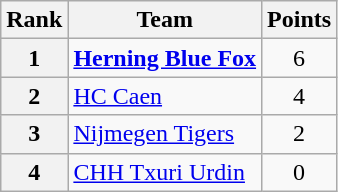<table class="wikitable" style="text-align: center;">
<tr>
<th>Rank</th>
<th>Team</th>
<th>Points</th>
</tr>
<tr>
<th>1</th>
<td style="text-align: left;"> <strong><a href='#'>Herning Blue Fox</a></strong></td>
<td>6</td>
</tr>
<tr>
<th>2</th>
<td style="text-align: left;"> <a href='#'>HC Caen</a></td>
<td>4</td>
</tr>
<tr>
<th>3</th>
<td style="text-align: left;"> <a href='#'>Nijmegen Tigers</a></td>
<td>2</td>
</tr>
<tr>
<th>4</th>
<td style="text-align: left;"> <a href='#'>CHH Txuri Urdin</a></td>
<td>0</td>
</tr>
</table>
